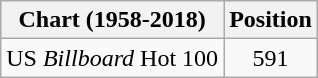<table class="wikitable plainrowheaders">
<tr>
<th>Chart (1958-2018)</th>
<th>Position</th>
</tr>
<tr>
<td>US <em>Billboard</em> Hot 100</td>
<td style="text-align:center;">591</td>
</tr>
</table>
